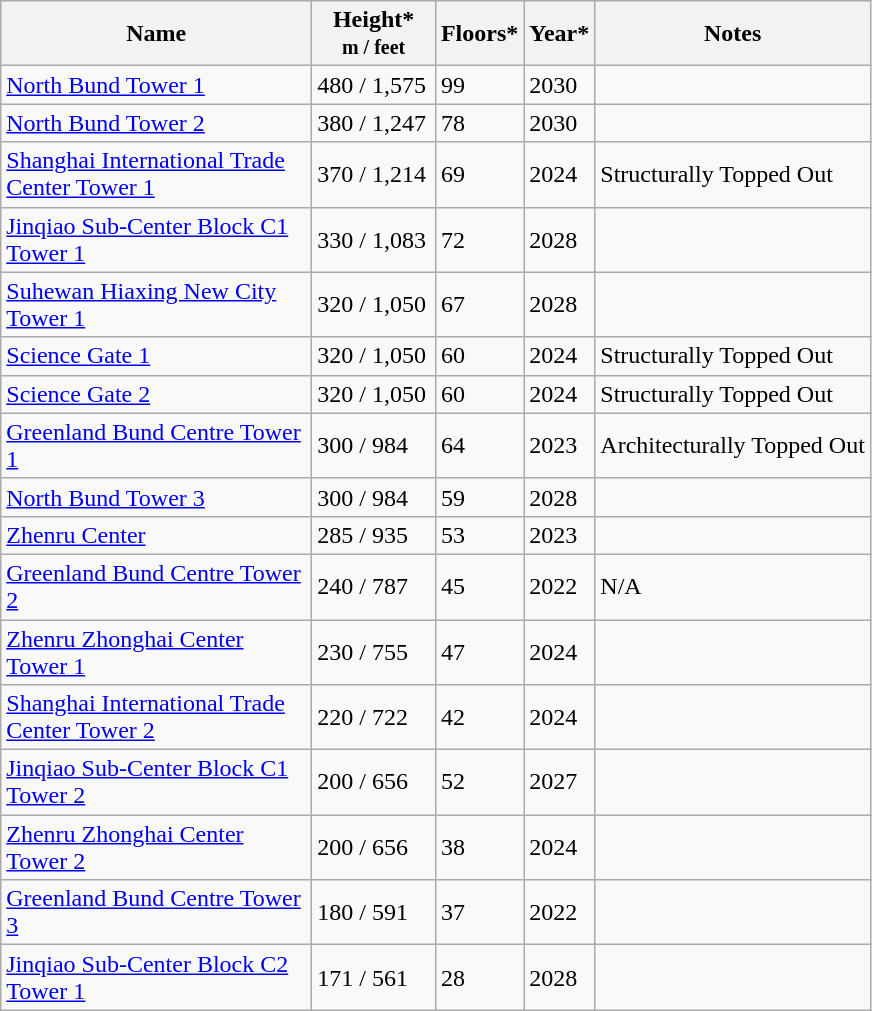<table class="wikitable sortable">
<tr>
<th style="width:200px;">Name</th>
<th style="width:75px;">Height*<br><small>m / feet</small></th>
<th>Floors*</th>
<th>Year*</th>
<th class="unsortable">Notes</th>
</tr>
<tr>
<td><a href='#'>North Bund Tower 1</a></td>
<td>480 / 1,575</td>
<td>99</td>
<td>2030</td>
<td></td>
</tr>
<tr>
<td><a href='#'>North Bund Tower 2</a></td>
<td>380 / 1,247</td>
<td>78</td>
<td>2030</td>
<td></td>
</tr>
<tr>
<td><a href='#'>Shanghai International Trade Center Tower 1</a></td>
<td>370 / 1,214</td>
<td>69</td>
<td>2024</td>
<td>Structurally Topped Out</td>
</tr>
<tr>
<td><a href='#'>Jinqiao Sub-Center Block C1 Tower 1</a></td>
<td>330 / 1,083</td>
<td>72</td>
<td>2028</td>
<td></td>
</tr>
<tr>
<td><a href='#'>Suhewan Hiaxing New City Tower 1</a></td>
<td>320 / 1,050</td>
<td>67</td>
<td>2028</td>
<td></td>
</tr>
<tr>
<td><a href='#'>Science Gate 1</a></td>
<td>320 / 1,050</td>
<td>60</td>
<td>2024</td>
<td>Structurally Topped Out</td>
</tr>
<tr>
<td><a href='#'>Science Gate 2</a></td>
<td>320 / 1,050</td>
<td>60</td>
<td>2024</td>
<td>Structurally Topped Out</td>
</tr>
<tr>
<td><a href='#'>Greenland Bund Centre Tower 1</a></td>
<td>300 / 984</td>
<td>64</td>
<td>2023</td>
<td>Architecturally Topped Out</td>
</tr>
<tr>
<td><a href='#'>North Bund Tower 3</a></td>
<td>300 / 984</td>
<td>59</td>
<td>2028</td>
<td></td>
</tr>
<tr>
<td><a href='#'>Zhenru Center</a></td>
<td>285 / 935</td>
<td>53</td>
<td>2023</td>
<td></td>
</tr>
<tr>
<td><a href='#'>Greenland Bund Centre Tower 2</a></td>
<td>240 / 787</td>
<td>45</td>
<td>2022</td>
<td>N/A</td>
</tr>
<tr>
<td><a href='#'>Zhenru Zhonghai Center Tower 1</a></td>
<td>230 / 755</td>
<td>47</td>
<td>2024</td>
<td></td>
</tr>
<tr>
<td><a href='#'>Shanghai International Trade Center Tower 2</a></td>
<td>220 / 722</td>
<td>42</td>
<td>2024</td>
<td></td>
</tr>
<tr>
<td><a href='#'>Jinqiao Sub-Center Block C1 Tower 2</a></td>
<td>200 / 656</td>
<td>52</td>
<td>2027</td>
<td></td>
</tr>
<tr>
<td><a href='#'>Zhenru Zhonghai Center Tower 2</a></td>
<td>200 / 656</td>
<td>38</td>
<td>2024</td>
<td></td>
</tr>
<tr>
<td><a href='#'>Greenland Bund Centre Tower 3</a></td>
<td>180 / 591</td>
<td>37</td>
<td>2022</td>
<td></td>
</tr>
<tr>
<td><a href='#'>Jinqiao Sub-Center Block C2 Tower 1</a></td>
<td>171 / 561</td>
<td>28</td>
<td>2028</td>
<td></td>
</tr>
</table>
